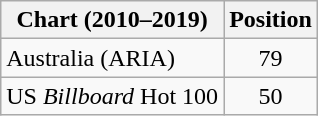<table class="wikitable sortable">
<tr>
<th scope="col">Chart (2010–2019)</th>
<th scope="col">Position</th>
</tr>
<tr>
<td>Australia (ARIA)</td>
<td style="text-align:center;">79</td>
</tr>
<tr>
<td>US <em>Billboard</em> Hot 100</td>
<td style="text-align:center;">50</td>
</tr>
</table>
